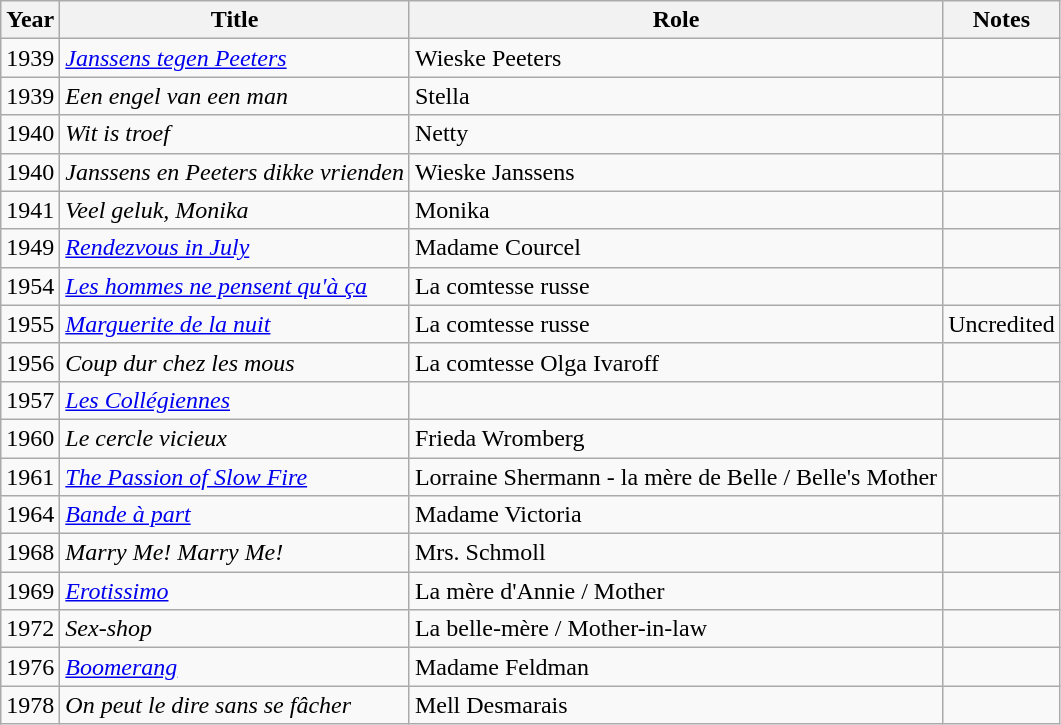<table class="wikitable sortable">
<tr>
<th>Year</th>
<th>Title</th>
<th>Role</th>
<th class="unsortable">Notes</th>
</tr>
<tr>
<td>1939</td>
<td><em><a href='#'>Janssens tegen Peeters</a></em></td>
<td>Wieske Peeters</td>
<td></td>
</tr>
<tr>
<td>1939</td>
<td><em>Een engel van een man</em></td>
<td>Stella</td>
<td></td>
</tr>
<tr>
<td>1940</td>
<td><em>Wit is troef</em></td>
<td>Netty</td>
<td></td>
</tr>
<tr>
<td>1940</td>
<td><em>Janssens en Peeters dikke vrienden</em></td>
<td>Wieske Janssens</td>
<td></td>
</tr>
<tr>
<td>1941</td>
<td><em>Veel geluk, Monika</em></td>
<td>Monika</td>
<td></td>
</tr>
<tr>
<td>1949</td>
<td><em><a href='#'>Rendezvous in July</a></em></td>
<td>Madame Courcel</td>
<td></td>
</tr>
<tr>
<td>1954</td>
<td><em><a href='#'>Les hommes ne pensent qu'à ça</a></em></td>
<td>La comtesse russe</td>
<td></td>
</tr>
<tr>
<td>1955</td>
<td><em><a href='#'>Marguerite de la nuit</a></em></td>
<td>La comtesse russe</td>
<td>Uncredited</td>
</tr>
<tr>
<td>1956</td>
<td><em>Coup dur chez les mous</em></td>
<td>La comtesse Olga Ivaroff</td>
<td></td>
</tr>
<tr>
<td>1957</td>
<td><em><a href='#'>Les Collégiennes</a></em></td>
<td></td>
<td></td>
</tr>
<tr>
<td>1960</td>
<td><em>Le cercle vicieux</em></td>
<td>Frieda Wromberg</td>
<td></td>
</tr>
<tr>
<td>1961</td>
<td><em><a href='#'>The Passion of Slow Fire</a></em></td>
<td>Lorraine Shermann - la mère de Belle / Belle's Mother</td>
<td></td>
</tr>
<tr>
<td>1964</td>
<td><em><a href='#'>Bande à part</a></em></td>
<td>Madame Victoria</td>
<td></td>
</tr>
<tr>
<td>1968</td>
<td><em>Marry Me! Marry Me!</em></td>
<td>Mrs. Schmoll</td>
<td></td>
</tr>
<tr>
<td>1969</td>
<td><em><a href='#'>Erotissimo</a></em></td>
<td>La mère d'Annie / Mother</td>
<td></td>
</tr>
<tr>
<td>1972</td>
<td><em>Sex-shop</em></td>
<td>La belle-mère / Mother-in-law</td>
<td></td>
</tr>
<tr>
<td>1976</td>
<td><em><a href='#'>Boomerang</a></em></td>
<td>Madame Feldman</td>
<td></td>
</tr>
<tr>
<td>1978</td>
<td><em>On peut le dire sans se fâcher</em></td>
<td>Mell Desmarais</td>
<td></td>
</tr>
</table>
